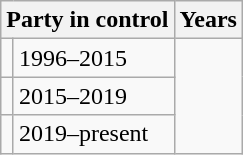<table class="wikitable">
<tr>
<th colspan="2">Party in control</th>
<th>Years</th>
</tr>
<tr>
<td></td>
<td>1996–2015</td>
</tr>
<tr>
<td></td>
<td>2015–2019</td>
</tr>
<tr>
<td></td>
<td>2019–present</td>
</tr>
</table>
